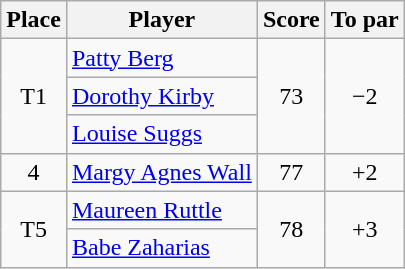<table class="wikitable">
<tr>
<th>Place</th>
<th>Player</th>
<th>Score</th>
<th>To par</th>
</tr>
<tr>
<td align=center rowspan=3>T1</td>
<td> <a href='#'>Patty Berg</a></td>
<td align=center rowspan=3>73</td>
<td align=center rowspan=3>−2</td>
</tr>
<tr>
<td> <a href='#'>Dorothy Kirby</a></td>
</tr>
<tr>
<td> <a href='#'>Louise Suggs</a></td>
</tr>
<tr>
<td align=center>4</td>
<td> <a href='#'>Margy Agnes Wall</a></td>
<td align=center>77</td>
<td align=center>+2</td>
</tr>
<tr>
<td align=center rowspan=2>T5</td>
<td> <a href='#'>Maureen Ruttle</a></td>
<td align=center rowspan=2>78</td>
<td align=center rowspan=2>+3</td>
</tr>
<tr>
<td> <a href='#'>Babe Zaharias</a></td>
</tr>
</table>
